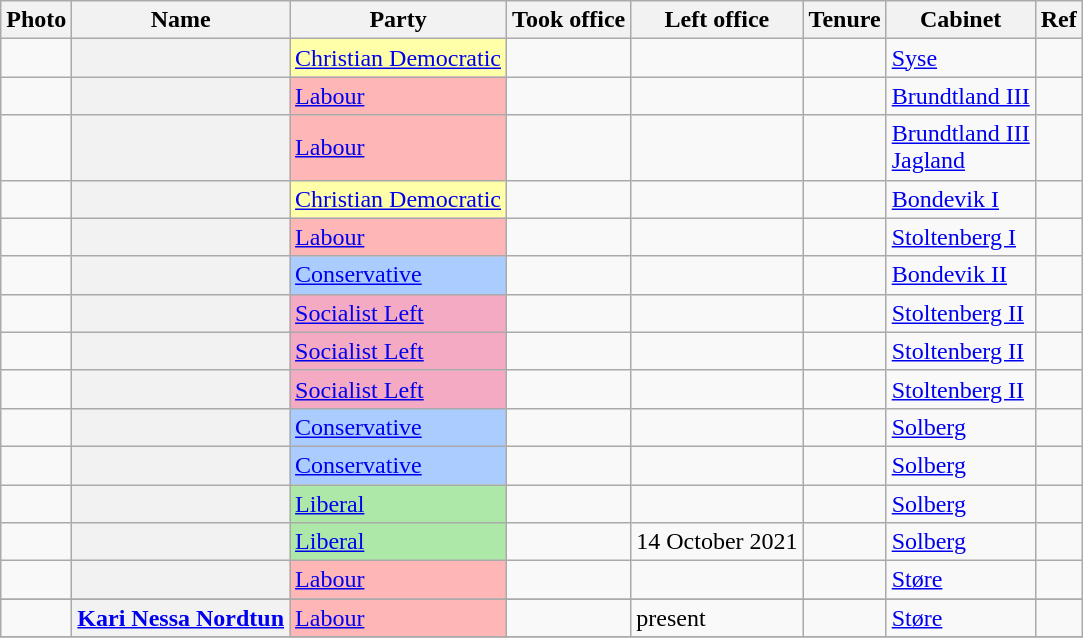<table class="wikitable plainrowheaders sortable">
<tr>
<th scope=col class=unsortable>Photo</th>
<th scope=col>Name</th>
<th scope=col>Party</th>
<th scope=col>Took office</th>
<th scope=col>Left office</th>
<th scope=col>Tenure</th>
<th scope=col>Cabinet</th>
<th scope=col class=unsortable>Ref</th>
</tr>
<tr>
<td align=center></td>
<th scope=row></th>
<td style="background:#FFFFAA"><a href='#'>Christian Democratic</a></td>
<td></td>
<td></td>
<td></td>
<td><a href='#'>Syse</a></td>
<td align=center></td>
</tr>
<tr>
<td align=center></td>
<th scope=row></th>
<td style="background:#FFB6B6"><a href='#'>Labour</a></td>
<td></td>
<td></td>
<td></td>
<td><a href='#'>Brundtland III</a></td>
<td align=center></td>
</tr>
<tr>
<td align=center></td>
<th scope=row></th>
<td style="background:#FFB6B6"><a href='#'>Labour</a></td>
<td></td>
<td></td>
<td></td>
<td><a href='#'>Brundtland III</a> <br> <a href='#'>Jagland</a></td>
<td align=center></td>
</tr>
<tr>
<td align=center></td>
<th scope=row></th>
<td style="background:#FFFFAA"><a href='#'>Christian Democratic</a></td>
<td></td>
<td></td>
<td></td>
<td><a href='#'>Bondevik I</a></td>
<td align=center></td>
</tr>
<tr>
<td align=center></td>
<th scope=row></th>
<td style="background:#FFB6B6"><a href='#'>Labour</a></td>
<td></td>
<td></td>
<td></td>
<td><a href='#'>Stoltenberg I</a></td>
<td align=center></td>
</tr>
<tr>
<td align=center></td>
<th scope=row></th>
<td style="background:#AACCFF"><a href='#'>Conservative</a></td>
<td></td>
<td></td>
<td></td>
<td><a href='#'>Bondevik II</a></td>
<td align=center></td>
</tr>
<tr>
<td align=center></td>
<th scope=row></th>
<td style="background:#F4AAC2"><a href='#'>Socialist Left</a></td>
<td></td>
<td></td>
<td></td>
<td><a href='#'>Stoltenberg II</a></td>
<td align=center></td>
</tr>
<tr>
<td align=center></td>
<th scope=row></th>
<td style="background:#F4AAC2"><a href='#'>Socialist Left</a></td>
<td></td>
<td></td>
<td></td>
<td><a href='#'>Stoltenberg II</a></td>
<td align=center></td>
</tr>
<tr>
<td align=center></td>
<th scope=row></th>
<td style="background:#F4AAC2"><a href='#'>Socialist Left</a></td>
<td></td>
<td></td>
<td></td>
<td><a href='#'>Stoltenberg II</a></td>
<td align=center></td>
</tr>
<tr>
<td align=center></td>
<th scope=row></th>
<td style="background:#AACCFF"><a href='#'>Conservative</a></td>
<td></td>
<td></td>
<td></td>
<td><a href='#'>Solberg</a></td>
<td align=center></td>
</tr>
<tr>
<td align=center></td>
<th scope=row></th>
<td style="background:#AACCFF"><a href='#'>Conservative</a></td>
<td></td>
<td></td>
<td></td>
<td><a href='#'>Solberg</a></td>
<td align=center><br></td>
</tr>
<tr>
<td align=center></td>
<th scope=row></th>
<td style="background:#AEE8A8"><a href='#'>Liberal</a></td>
<td></td>
<td></td>
<td></td>
<td><a href='#'>Solberg</a></td>
<td align=center></td>
</tr>
<tr>
<td align=center></td>
<th scope=row></th>
<td style="background:#AEE8A8"><a href='#'>Liberal</a></td>
<td></td>
<td>14 October 2021</td>
<td></td>
<td><a href='#'>Solberg</a></td>
<td align=center></td>
</tr>
<tr>
<td align=center></td>
<th scope=row></th>
<td style="background:#FFB6B6"><a href='#'>Labour</a></td>
<td></td>
<td></td>
<td></td>
<td><a href='#'>Støre</a></td>
<td align=center></td>
</tr>
<tr>
</tr>
<tr>
<td align=center></td>
<th scope=row><a href='#'>Kari Nessa Nordtun</a></th>
<td style="background:#FFB6B6"><a href='#'>Labour</a></td>
<td></td>
<td>present</td>
<td></td>
<td><a href='#'>Støre</a></td>
<td align=center></td>
</tr>
<tr>
</tr>
</table>
